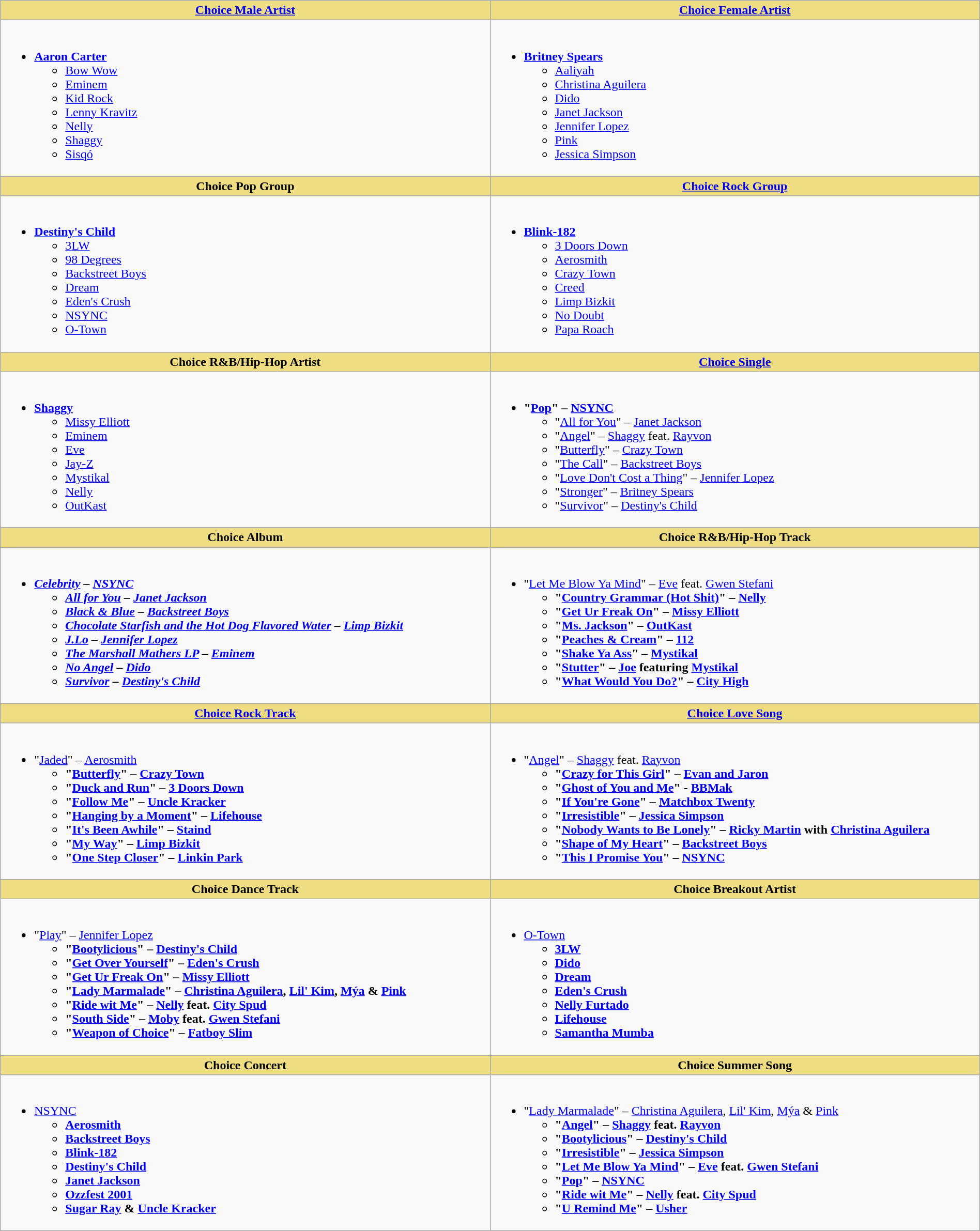<table class="wikitable" style="width:100%">
<tr>
<th style="background:#EEDD82; width:50%"><a href='#'>Choice Male Artist</a></th>
<th style="background:#EEDD82; width:50%"><a href='#'>Choice Female Artist</a></th>
</tr>
<tr>
<td valign="top"><br><ul><li><strong><a href='#'>Aaron Carter</a></strong><ul><li><a href='#'>Bow Wow</a></li><li><a href='#'>Eminem</a></li><li><a href='#'>Kid Rock</a></li><li><a href='#'>Lenny Kravitz</a></li><li><a href='#'>Nelly</a></li><li><a href='#'>Shaggy</a></li><li><a href='#'>Sisqó</a></li></ul></li></ul></td>
<td valign="top"><br><ul><li><strong><a href='#'>Britney Spears</a></strong><ul><li><a href='#'>Aaliyah</a></li><li><a href='#'>Christina Aguilera</a></li><li><a href='#'>Dido</a></li><li><a href='#'>Janet Jackson</a></li><li><a href='#'>Jennifer Lopez</a></li><li><a href='#'>Pink</a></li><li><a href='#'>Jessica Simpson</a></li></ul></li></ul></td>
</tr>
<tr>
<th style="background:#EEDD82; width:50%">Choice Pop Group</th>
<th style="background:#EEDD82; width:50%"><a href='#'>Choice Rock Group</a></th>
</tr>
<tr>
<td valign="top"><br><ul><li><strong><a href='#'>Destiny's Child</a></strong><ul><li><a href='#'>3LW</a></li><li><a href='#'>98 Degrees</a></li><li><a href='#'>Backstreet Boys</a></li><li><a href='#'>Dream</a></li><li><a href='#'>Eden's Crush</a></li><li><a href='#'>NSYNC</a></li><li><a href='#'>O-Town</a></li></ul></li></ul></td>
<td valign="top"><br><ul><li><strong><a href='#'>Blink-182</a></strong><ul><li><a href='#'>3 Doors Down</a></li><li><a href='#'>Aerosmith</a></li><li><a href='#'>Crazy Town</a></li><li><a href='#'>Creed</a></li><li><a href='#'>Limp Bizkit</a></li><li><a href='#'>No Doubt</a></li><li><a href='#'>Papa Roach</a></li></ul></li></ul></td>
</tr>
<tr>
<th style="background:#EEDD82; width:50%">Choice R&B/Hip-Hop Artist</th>
<th style="background:#EEDD82; width:50%"><a href='#'>Choice Single</a></th>
</tr>
<tr>
<td valign="top"><br><ul><li><strong><a href='#'>Shaggy</a></strong><ul><li><a href='#'>Missy Elliott</a></li><li><a href='#'>Eminem</a></li><li><a href='#'>Eve</a></li><li><a href='#'>Jay-Z</a></li><li><a href='#'>Mystikal</a></li><li><a href='#'>Nelly</a></li><li><a href='#'>OutKast</a></li></ul></li></ul></td>
<td valign="top"><br><ul><li><strong>"<a href='#'>Pop</a>" – <a href='#'>NSYNC</a></strong><ul><li>"<a href='#'>All for You</a>" – <a href='#'>Janet Jackson</a></li><li>"<a href='#'>Angel</a>" – <a href='#'>Shaggy</a> feat. <a href='#'>Rayvon</a></li><li>"<a href='#'>Butterfly</a>" – <a href='#'>Crazy Town</a></li><li>"<a href='#'>The Call</a>" – <a href='#'>Backstreet Boys</a></li><li>"<a href='#'>Love Don't Cost a Thing</a>" – <a href='#'>Jennifer Lopez</a></li><li>"<a href='#'>Stronger</a>" – <a href='#'>Britney Spears</a></li><li>"<a href='#'>Survivor</a>" – <a href='#'>Destiny's Child</a></li></ul></li></ul></td>
</tr>
<tr>
<th style="background:#EEDD82; width:50%">Choice Album</th>
<th style="background:#EEDD82; width:50%">Choice R&B/Hip-Hop Track</th>
</tr>
<tr>
<td valign="top"><br><ul><li><strong><em><a href='#'>Celebrity</a><em> – <a href='#'>NSYNC</a><strong><ul><li></em><a href='#'>All for You</a><em> – <a href='#'>Janet Jackson</a></li><li></em><a href='#'>Black & Blue</a><em> – <a href='#'>Backstreet Boys</a></li><li></em><a href='#'>Chocolate Starfish and the Hot Dog Flavored Water</a><em> – <a href='#'>Limp Bizkit</a></li><li></em><a href='#'>J.Lo</a><em> – <a href='#'>Jennifer Lopez</a></li><li></em><a href='#'>The Marshall Mathers LP</a><em> – <a href='#'>Eminem</a></li><li></em><a href='#'>No Angel</a><em> – <a href='#'>Dido</a></li><li></em><a href='#'>Survivor</a><em> – <a href='#'>Destiny's Child</a></li></ul></li></ul></td>
<td valign="top"><br><ul><li></strong>"<a href='#'>Let Me Blow Ya Mind</a>" – <a href='#'>Eve</a> feat. <a href='#'>Gwen Stefani</a><strong><ul><li>"<a href='#'>Country Grammar (Hot Shit)</a>" – <a href='#'>Nelly</a></li><li>"<a href='#'>Get Ur Freak On</a>" – <a href='#'>Missy Elliott</a></li><li>"<a href='#'>Ms. Jackson</a>" – <a href='#'>OutKast</a></li><li>"<a href='#'>Peaches & Cream</a>" – <a href='#'>112</a></li><li>"<a href='#'>Shake Ya Ass</a>" – <a href='#'>Mystikal</a></li><li>"<a href='#'>Stutter</a>" – <a href='#'>Joe</a> featuring <a href='#'>Mystikal</a></li><li>"<a href='#'>What Would You Do?</a>" – <a href='#'>City High</a></li></ul></li></ul></td>
</tr>
<tr>
<th style="background:#EEDD82; width:50%"><a href='#'>Choice Rock Track</a></th>
<th style="background:#EEDD82; width:50%"><a href='#'>Choice Love Song</a></th>
</tr>
<tr>
<td valign="top"><br><ul><li></strong>"<a href='#'>Jaded</a>" – <a href='#'>Aerosmith</a><strong><ul><li>"<a href='#'>Butterfly</a>" – <a href='#'>Crazy Town</a></li><li>"<a href='#'>Duck and Run</a>" – <a href='#'>3 Doors Down</a></li><li>"<a href='#'>Follow Me</a>" – <a href='#'>Uncle Kracker</a></li><li>"<a href='#'>Hanging by a Moment</a>" – <a href='#'>Lifehouse</a></li><li>"<a href='#'>It's Been Awhile</a>" – <a href='#'>Staind</a></li><li>"<a href='#'>My Way</a>" – <a href='#'>Limp Bizkit</a></li><li>"<a href='#'>One Step Closer</a>" – <a href='#'>Linkin Park</a></li></ul></li></ul></td>
<td valign="top"><br><ul><li></strong>"<a href='#'>Angel</a>" – <a href='#'>Shaggy</a> feat. <a href='#'>Rayvon</a><strong><ul><li>"<a href='#'>Crazy for This Girl</a>" – <a href='#'>Evan and Jaron</a></li><li>"<a href='#'>Ghost of You and Me</a>" - <a href='#'>BBMak</a></li><li>"<a href='#'>If You're Gone</a>" – <a href='#'>Matchbox Twenty</a></li><li>"<a href='#'>Irresistible</a>" – <a href='#'>Jessica Simpson</a></li><li>"<a href='#'>Nobody Wants to Be Lonely</a>" – <a href='#'>Ricky Martin</a> with <a href='#'>Christina Aguilera</a></li><li>"<a href='#'>Shape of My Heart</a>" – <a href='#'>Backstreet Boys</a></li><li>"<a href='#'>This I Promise You</a>" – <a href='#'>NSYNC</a></li></ul></li></ul></td>
</tr>
<tr>
<th style="background:#EEDD82; width:50%">Choice Dance Track</th>
<th style="background:#EEDD82; width:50%">Choice Breakout Artist</th>
</tr>
<tr>
<td valign="top"><br><ul><li></strong>"<a href='#'>Play</a>" – <a href='#'>Jennifer Lopez</a><strong><ul><li>"<a href='#'>Bootylicious</a>" – <a href='#'>Destiny's Child</a></li><li>"<a href='#'>Get Over Yourself</a>" – <a href='#'>Eden's Crush</a></li><li>"<a href='#'>Get Ur Freak On</a>" – <a href='#'>Missy Elliott</a></li><li>"<a href='#'>Lady Marmalade</a>" – <a href='#'>Christina Aguilera</a>, <a href='#'>Lil' Kim</a>, <a href='#'>Mýa</a> & <a href='#'>Pink</a></li><li>"<a href='#'>Ride wit Me</a>" – <a href='#'>Nelly</a> feat. <a href='#'>City Spud</a></li><li>"<a href='#'>South Side</a>" – <a href='#'>Moby</a> feat. <a href='#'>Gwen Stefani</a></li><li>"<a href='#'>Weapon of Choice</a>" – <a href='#'>Fatboy Slim</a></li></ul></li></ul></td>
<td valign="top"><br><ul><li></strong><a href='#'>O-Town</a><strong><ul><li><a href='#'>3LW</a></li><li><a href='#'>Dido</a></li><li><a href='#'>Dream</a></li><li><a href='#'>Eden's Crush</a></li><li><a href='#'>Nelly Furtado</a></li><li><a href='#'>Lifehouse</a></li><li><a href='#'>Samantha Mumba</a></li></ul></li></ul></td>
</tr>
<tr>
<th style="background:#EEDD82; width:50%">Choice Concert</th>
<th style="background:#EEDD82; width:50%">Choice Summer Song</th>
</tr>
<tr>
<td valign="top"><br><ul><li></strong><a href='#'>NSYNC</a><strong><ul><li><a href='#'>Aerosmith</a></li><li><a href='#'>Backstreet Boys</a></li><li><a href='#'>Blink-182</a></li><li><a href='#'>Destiny's Child</a></li><li><a href='#'>Janet Jackson</a></li><li><a href='#'>Ozzfest 2001</a></li><li><a href='#'>Sugar Ray</a> & <a href='#'>Uncle Kracker</a></li></ul></li></ul></td>
<td valign="top"><br><ul><li></strong>"<a href='#'>Lady Marmalade</a>" – <a href='#'>Christina Aguilera</a>, <a href='#'>Lil' Kim</a>, <a href='#'>Mýa</a> & <a href='#'>Pink</a><strong><ul><li>"<a href='#'>Angel</a>" – <a href='#'>Shaggy</a> feat. <a href='#'>Rayvon</a></li><li>"<a href='#'>Bootylicious</a>" – <a href='#'>Destiny's Child</a></li><li>"<a href='#'>Irresistible</a>" – <a href='#'>Jessica Simpson</a></li><li>"<a href='#'>Let Me Blow Ya Mind</a>" – <a href='#'>Eve</a> feat. <a href='#'>Gwen Stefani</a></li><li>"<a href='#'>Pop</a>" – <a href='#'>NSYNC</a></li><li>"<a href='#'>Ride wit Me</a>" – <a href='#'>Nelly</a> feat. <a href='#'>City Spud</a></li><li>"<a href='#'>U Remind Me</a>" – <a href='#'>Usher</a></li></ul></li></ul></td>
</tr>
</table>
